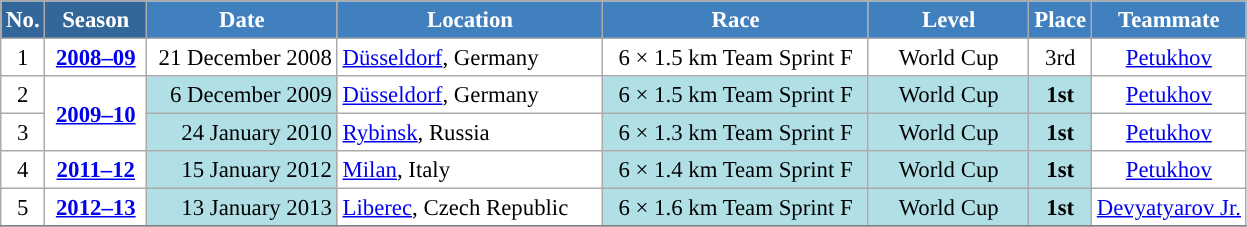<table class="wikitable sortable" style="font-size:95%; text-align:center; border:grey solid 1px; border-collapse:collapse; background:#ffffff;">
<tr style="background:#efefef;">
<th style="background-color:#369; color:white;">No.</th>
<th style="background-color:#369; color:white;">Season</th>
<th style="background-color:#4180be; color:white; width:120px;">Date</th>
<th style="background-color:#4180be; color:white; width:170px;">Location</th>
<th style="background-color:#4180be; color:white; width:170px;">Race</th>
<th style="background-color:#4180be; color:white; width:100px;">Level</th>
<th style="background-color:#4180be; color:white;">Place</th>
<th style="background-color:#4180be; color:white;">Teammate</th>
</tr>
<tr>
<td align=center>1</td>
<td rowspan=1 align=center><strong> <a href='#'>2008–09</a> </strong></td>
<td align=right>21 December 2008</td>
<td align=left> <a href='#'>Düsseldorf</a>, Germany</td>
<td>6 × 1.5 km Team Sprint F</td>
<td>World Cup</td>
<td>3rd</td>
<td><a href='#'>Petukhov</a></td>
</tr>
<tr>
<td align=center>2</td>
<td rowspan=2 align=center><strong><a href='#'>2009–10</a></strong></td>
<td bgcolor="#BOEOE6" align=right>6 December 2009</td>
<td align=left> <a href='#'>Düsseldorf</a>, Germany</td>
<td bgcolor="#BOEOE6">6 × 1.5 km Team Sprint F</td>
<td bgcolor="#BOEOE6">World Cup</td>
<td bgcolor="#BOEOE6"><strong>1st</strong></td>
<td><a href='#'>Petukhov</a></td>
</tr>
<tr>
<td align=center>3</td>
<td bgcolor="#BOEOE6" align=right>24 January 2010</td>
<td align=left> <a href='#'>Rybinsk</a>, Russia</td>
<td bgcolor="#BOEOE6">6 × 1.3 km Team Sprint F</td>
<td bgcolor="#BOEOE6">World Cup</td>
<td bgcolor="#BOEOE6"><strong>1st</strong></td>
<td><a href='#'>Petukhov</a></td>
</tr>
<tr>
<td align=center>4</td>
<td rowspan=1 align=center><strong><a href='#'>2011–12</a></strong></td>
<td bgcolor="#BOEOE6" align=right>15 January 2012</td>
<td align=left> <a href='#'>Milan</a>, Italy</td>
<td bgcolor="#BOEOE6">6 × 1.4 km Team Sprint F</td>
<td bgcolor="#BOEOE6">World Cup</td>
<td bgcolor="#BOEOE6"><strong>1st</strong></td>
<td><a href='#'>Petukhov</a></td>
</tr>
<tr>
<td align=center>5</td>
<td rowspan=1 align=center><strong><a href='#'>2012–13</a></strong></td>
<td bgcolor="#BOEOE6" align=right>13 January 2013</td>
<td align=left> <a href='#'>Liberec</a>, Czech Republic</td>
<td bgcolor="#BOEOE6">6 × 1.6 km Team Sprint F</td>
<td bgcolor="#BOEOE6">World Cup</td>
<td bgcolor="#BOEOE6"><strong>1st</strong></td>
<td><a href='#'>Devyatyarov Jr.</a></td>
</tr>
<tr>
</tr>
</table>
